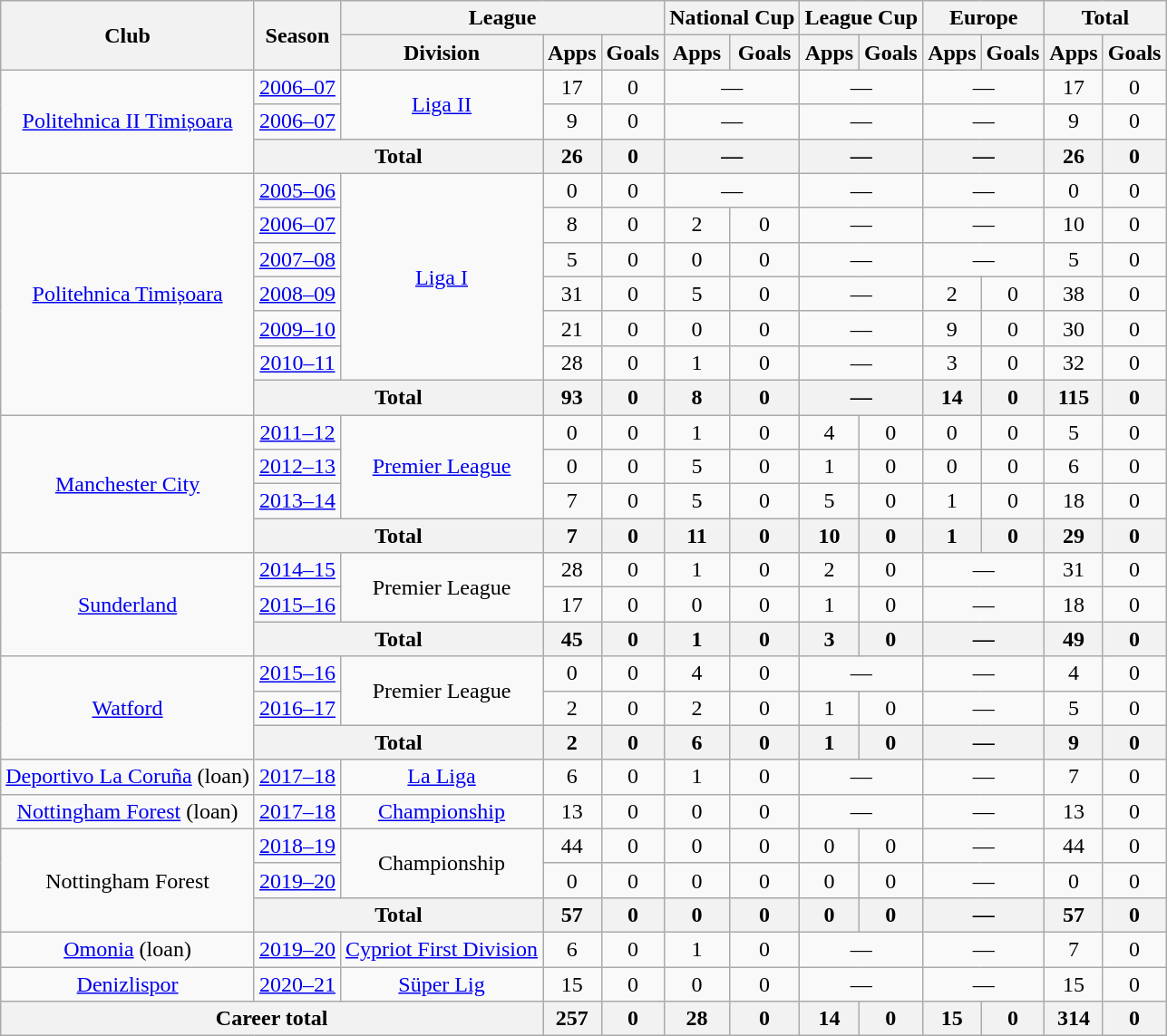<table class="wikitable" style="text-align:center">
<tr>
<th rowspan="2">Club</th>
<th rowspan="2">Season</th>
<th colspan="3">League</th>
<th colspan="2">National Cup</th>
<th colspan="2">League Cup</th>
<th colspan="2">Europe</th>
<th colspan="2">Total</th>
</tr>
<tr>
<th>Division</th>
<th>Apps</th>
<th>Goals</th>
<th>Apps</th>
<th>Goals</th>
<th>Apps</th>
<th>Goals</th>
<th>Apps</th>
<th>Goals</th>
<th>Apps</th>
<th>Goals</th>
</tr>
<tr>
<td rowspan="3"><a href='#'>Politehnica II Timișoara</a></td>
<td><a href='#'>2006–07</a></td>
<td rowspan="2"><a href='#'>Liga II</a></td>
<td>17</td>
<td>0</td>
<td colspan="2">—</td>
<td colspan="2">—</td>
<td colspan="2">—</td>
<td>17</td>
<td>0</td>
</tr>
<tr>
<td><a href='#'>2006–07</a></td>
<td>9</td>
<td>0</td>
<td colspan="2">—</td>
<td colspan="2">—</td>
<td colspan="2">—</td>
<td>9</td>
<td>0</td>
</tr>
<tr>
<th colspan="2">Total</th>
<th>26</th>
<th>0</th>
<th colspan="2">—</th>
<th colspan="2">—</th>
<th colspan="2">—</th>
<th>26</th>
<th>0</th>
</tr>
<tr>
<td rowspan="7"><a href='#'>Politehnica Timișoara</a></td>
<td><a href='#'>2005–06</a></td>
<td rowspan="6"><a href='#'>Liga I</a></td>
<td>0</td>
<td>0</td>
<td colspan="2">—</td>
<td colspan="2">—</td>
<td colspan="2">—</td>
<td>0</td>
<td>0</td>
</tr>
<tr>
<td><a href='#'>2006–07</a></td>
<td>8</td>
<td>0</td>
<td>2</td>
<td>0</td>
<td colspan="2">—</td>
<td colspan="2">—</td>
<td>10</td>
<td>0</td>
</tr>
<tr>
<td><a href='#'>2007–08</a></td>
<td>5</td>
<td>0</td>
<td>0</td>
<td>0</td>
<td colspan="2">—</td>
<td colspan="2">—</td>
<td>5</td>
<td>0</td>
</tr>
<tr>
<td><a href='#'>2008–09</a></td>
<td>31</td>
<td>0</td>
<td>5</td>
<td>0</td>
<td colspan="2">—</td>
<td>2</td>
<td>0</td>
<td>38</td>
<td>0</td>
</tr>
<tr>
<td><a href='#'>2009–10</a></td>
<td>21</td>
<td>0</td>
<td>0</td>
<td>0</td>
<td colspan="2">—</td>
<td>9</td>
<td>0</td>
<td>30</td>
<td>0</td>
</tr>
<tr>
<td><a href='#'>2010–11</a></td>
<td>28</td>
<td>0</td>
<td>1</td>
<td>0</td>
<td colspan="2">—</td>
<td>3</td>
<td>0</td>
<td>32</td>
<td>0</td>
</tr>
<tr>
<th colspan="2">Total</th>
<th>93</th>
<th>0</th>
<th>8</th>
<th>0</th>
<th colspan="2">—</th>
<th>14</th>
<th>0</th>
<th>115</th>
<th>0</th>
</tr>
<tr>
<td rowspan="4"><a href='#'>Manchester City</a></td>
<td><a href='#'>2011–12</a></td>
<td rowspan="3"><a href='#'>Premier League</a></td>
<td>0</td>
<td>0</td>
<td>1</td>
<td>0</td>
<td>4</td>
<td>0</td>
<td>0</td>
<td>0</td>
<td>5</td>
<td>0</td>
</tr>
<tr>
<td><a href='#'>2012–13</a></td>
<td>0</td>
<td>0</td>
<td>5</td>
<td>0</td>
<td>1</td>
<td>0</td>
<td>0</td>
<td>0</td>
<td>6</td>
<td>0</td>
</tr>
<tr>
<td><a href='#'>2013–14</a></td>
<td>7</td>
<td>0</td>
<td>5</td>
<td>0</td>
<td>5</td>
<td>0</td>
<td>1</td>
<td>0</td>
<td>18</td>
<td>0</td>
</tr>
<tr>
<th colspan="2">Total</th>
<th>7</th>
<th>0</th>
<th>11</th>
<th>0</th>
<th>10</th>
<th>0</th>
<th>1</th>
<th>0</th>
<th>29</th>
<th>0</th>
</tr>
<tr>
<td rowspan="3"><a href='#'>Sunderland</a></td>
<td><a href='#'>2014–15</a></td>
<td rowspan="2">Premier League</td>
<td>28</td>
<td>0</td>
<td>1</td>
<td>0</td>
<td>2</td>
<td>0</td>
<td colspan="2">—</td>
<td>31</td>
<td>0</td>
</tr>
<tr>
<td><a href='#'>2015–16</a></td>
<td>17</td>
<td>0</td>
<td>0</td>
<td>0</td>
<td>1</td>
<td>0</td>
<td colspan="2">—</td>
<td>18</td>
<td>0</td>
</tr>
<tr>
<th colspan="2">Total</th>
<th>45</th>
<th>0</th>
<th>1</th>
<th>0</th>
<th>3</th>
<th>0</th>
<th colspan="2">—</th>
<th>49</th>
<th>0</th>
</tr>
<tr>
<td rowspan="3"><a href='#'>Watford</a></td>
<td><a href='#'>2015–16</a></td>
<td rowspan="2">Premier League</td>
<td>0</td>
<td>0</td>
<td>4</td>
<td>0</td>
<td colspan="2">—</td>
<td colspan="2">—</td>
<td>4</td>
<td>0</td>
</tr>
<tr>
<td><a href='#'>2016–17</a></td>
<td>2</td>
<td>0</td>
<td>2</td>
<td>0</td>
<td>1</td>
<td>0</td>
<td colspan="2">—</td>
<td>5</td>
<td>0</td>
</tr>
<tr>
<th colspan="2">Total</th>
<th>2</th>
<th>0</th>
<th>6</th>
<th>0</th>
<th>1</th>
<th>0</th>
<th colspan="2">—</th>
<th>9</th>
<th>0</th>
</tr>
<tr>
<td><a href='#'>Deportivo La Coruña</a> (loan)</td>
<td><a href='#'>2017–18</a></td>
<td><a href='#'>La Liga</a></td>
<td>6</td>
<td>0</td>
<td>1</td>
<td>0</td>
<td colspan="2">—</td>
<td colspan="2">—</td>
<td>7</td>
<td>0</td>
</tr>
<tr>
<td><a href='#'>Nottingham Forest</a> (loan)</td>
<td><a href='#'>2017–18</a></td>
<td><a href='#'>Championship</a></td>
<td>13</td>
<td>0</td>
<td>0</td>
<td>0</td>
<td colspan="2">—</td>
<td colspan="2">—</td>
<td>13</td>
<td>0</td>
</tr>
<tr>
<td rowspan="3">Nottingham Forest</td>
<td><a href='#'>2018–19</a></td>
<td rowspan="2">Championship</td>
<td>44</td>
<td>0</td>
<td>0</td>
<td>0</td>
<td>0</td>
<td>0</td>
<td colspan="2">—</td>
<td>44</td>
<td>0</td>
</tr>
<tr>
<td><a href='#'>2019–20</a></td>
<td>0</td>
<td>0</td>
<td>0</td>
<td>0</td>
<td>0</td>
<td>0</td>
<td colspan="2">—</td>
<td>0</td>
<td>0</td>
</tr>
<tr>
<th colspan="2">Total</th>
<th>57</th>
<th>0</th>
<th>0</th>
<th>0</th>
<th>0</th>
<th>0</th>
<th colspan="2">—</th>
<th>57</th>
<th>0</th>
</tr>
<tr>
<td><a href='#'>Omonia</a> (loan)</td>
<td><a href='#'>2019–20</a></td>
<td><a href='#'>Cypriot First Division</a></td>
<td>6</td>
<td>0</td>
<td>1</td>
<td>0</td>
<td colspan="2">—</td>
<td colspan="2">—</td>
<td>7</td>
<td>0</td>
</tr>
<tr>
<td><a href='#'>Denizlispor</a></td>
<td><a href='#'>2020–21</a></td>
<td><a href='#'>Süper Lig</a></td>
<td>15</td>
<td>0</td>
<td>0</td>
<td>0</td>
<td colspan="2">—</td>
<td colspan="2">—</td>
<td>15</td>
<td>0</td>
</tr>
<tr>
<th colspan="3">Career total</th>
<th>257</th>
<th>0</th>
<th>28</th>
<th>0</th>
<th>14</th>
<th>0</th>
<th>15</th>
<th>0</th>
<th>314</th>
<th>0</th>
</tr>
</table>
